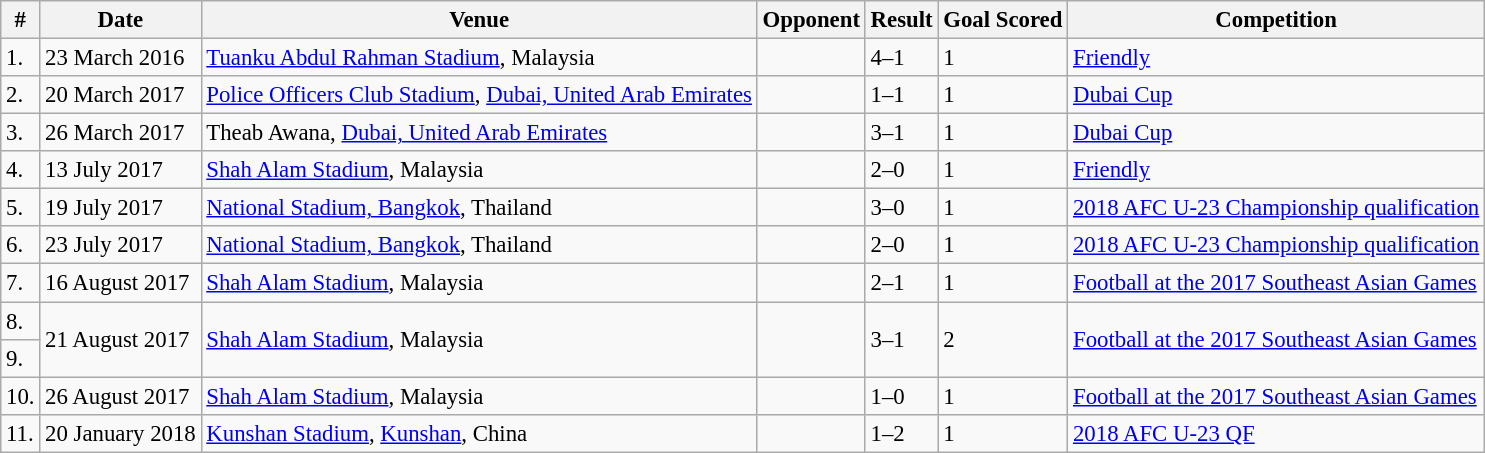<table class="wikitable" style="font-size: 95%;">
<tr>
<th>#</th>
<th>Date</th>
<th>Venue</th>
<th>Opponent</th>
<th>Result</th>
<th>Goal Scored</th>
<th>Competition</th>
</tr>
<tr>
<td>1.</td>
<td>23 March 2016</td>
<td><a href='#'>Tuanku Abdul Rahman Stadium</a>, Malaysia</td>
<td></td>
<td>4–1</td>
<td>1</td>
<td><a href='#'>Friendly</a></td>
</tr>
<tr>
<td>2.</td>
<td>20 March 2017</td>
<td><a href='#'>Police Officers Club Stadium</a>, <a href='#'>Dubai, United Arab Emirates</a></td>
<td></td>
<td>1–1</td>
<td>1</td>
<td><a href='#'>Dubai Cup</a></td>
</tr>
<tr>
<td>3.</td>
<td>26 March 2017</td>
<td>Theab Awana, <a href='#'>Dubai, United Arab Emirates</a></td>
<td></td>
<td>3–1</td>
<td>1</td>
<td><a href='#'>Dubai Cup</a></td>
</tr>
<tr>
<td>4.</td>
<td>13 July 2017</td>
<td><a href='#'>Shah Alam Stadium</a>, Malaysia</td>
<td></td>
<td>2–0</td>
<td>1</td>
<td><a href='#'>Friendly</a></td>
</tr>
<tr>
<td>5.</td>
<td>19 July 2017</td>
<td><a href='#'>National Stadium, Bangkok</a>, Thailand</td>
<td></td>
<td>3–0</td>
<td>1</td>
<td><a href='#'>2018 AFC U-23 Championship qualification</a></td>
</tr>
<tr>
<td>6.</td>
<td>23 July 2017</td>
<td><a href='#'>National Stadium, Bangkok</a>, Thailand</td>
<td></td>
<td>2–0</td>
<td>1</td>
<td><a href='#'>2018 AFC U-23 Championship qualification</a></td>
</tr>
<tr>
<td>7.</td>
<td>16 August 2017</td>
<td><a href='#'>Shah Alam Stadium</a>, Malaysia</td>
<td></td>
<td>2–1</td>
<td>1</td>
<td><a href='#'>Football at the 2017 Southeast Asian Games</a></td>
</tr>
<tr>
<td>8.</td>
<td rowspan="2">21 August 2017</td>
<td rowspan="2"><a href='#'>Shah Alam Stadium</a>, Malaysia</td>
<td rowspan="2"></td>
<td rowspan="2">3–1</td>
<td rowspan="2">2</td>
<td rowspan="2"><a href='#'>Football at the 2017 Southeast Asian Games</a></td>
</tr>
<tr>
<td>9.</td>
</tr>
<tr>
<td>10.</td>
<td>26 August 2017</td>
<td><a href='#'>Shah Alam Stadium</a>, Malaysia</td>
<td></td>
<td>1–0</td>
<td>1</td>
<td><a href='#'>Football at the 2017 Southeast Asian Games</a></td>
</tr>
<tr>
<td>11.</td>
<td>20 January 2018</td>
<td><a href='#'>Kunshan Stadium</a>,  <a href='#'>Kunshan</a>, China</td>
<td></td>
<td>1–2</td>
<td>1</td>
<td><a href='#'>2018 AFC U-23 QF</a></td>
</tr>
</table>
